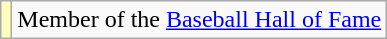<table class=wikitable>
<tr>
<th scope="row" style="background:#ffb; text-align:center"></th>
<td>Member of the <a href='#'>Baseball Hall of Fame</a></td>
</tr>
</table>
